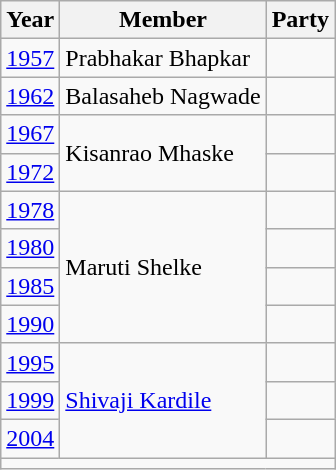<table class=wikitable>
<tr>
<th>Year</th>
<th>Member</th>
<th colspan="2">Party</th>
</tr>
<tr>
<td><a href='#'>1957</a></td>
<td>Prabhakar Bhapkar</td>
<td></td>
</tr>
<tr>
<td><a href='#'>1962</a></td>
<td>Balasaheb Nagwade</td>
</tr>
<tr>
<td><a href='#'>1967</a></td>
<td rowspan=2>Kisanrao Mhaske</td>
<td></td>
</tr>
<tr>
<td><a href='#'>1972</a></td>
</tr>
<tr>
<td><a href='#'>1978</a></td>
<td rowspan=4>Maruti Shelke</td>
<td></td>
</tr>
<tr>
<td><a href='#'>1980</a></td>
<td></td>
</tr>
<tr>
<td><a href='#'>1985</a></td>
<td></td>
</tr>
<tr>
<td><a href='#'>1990</a></td>
</tr>
<tr>
<td><a href='#'>1995</a></td>
<td rowspan=3><a href='#'>Shivaji Kardile</a></td>
<td></td>
</tr>
<tr>
<td><a href='#'>1999</a></td>
</tr>
<tr>
<td><a href='#'>2004</a></td>
<td></td>
</tr>
<tr>
<td colspan="4"></td>
</tr>
</table>
